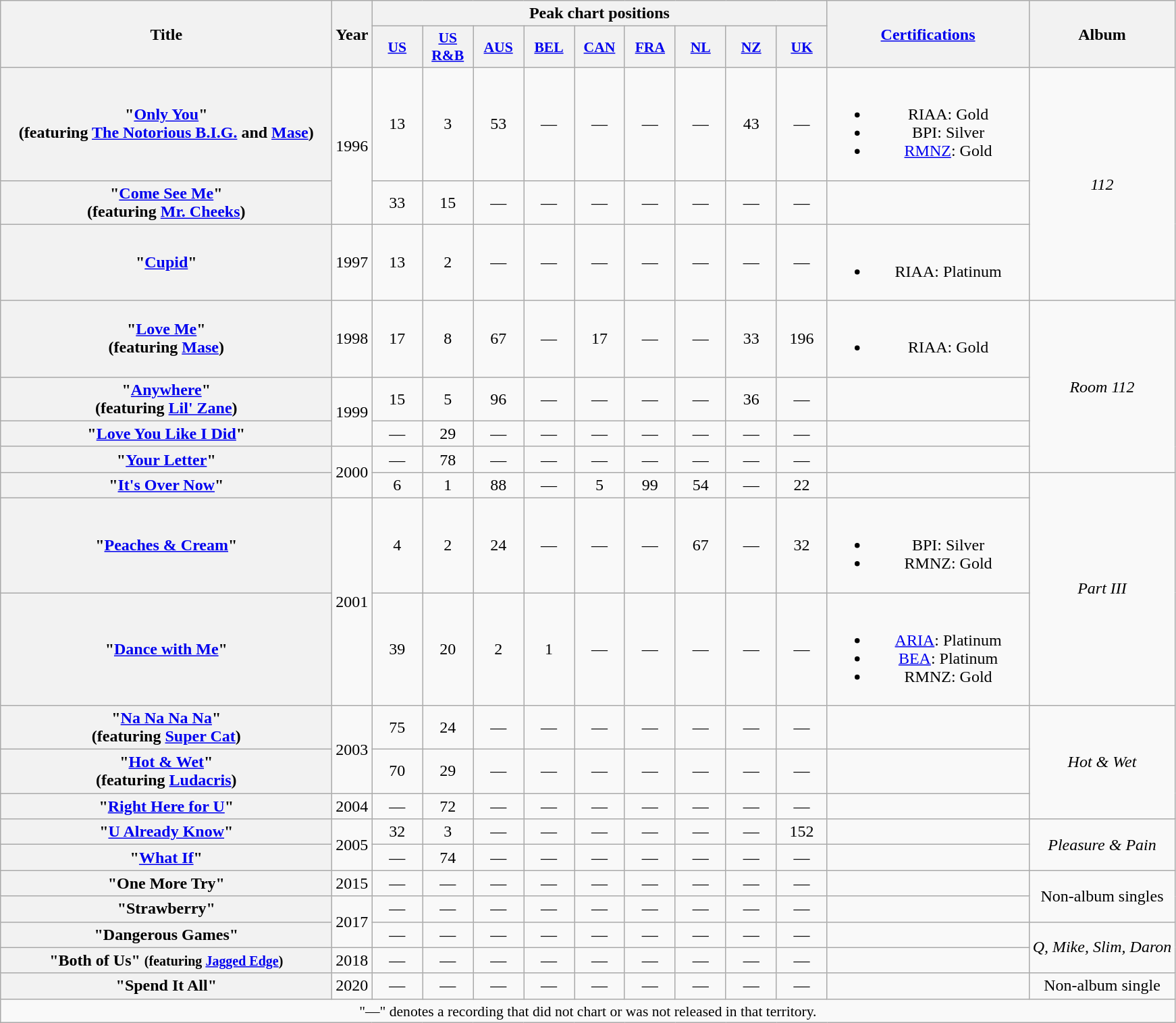<table class="wikitable plainrowheaders" style="text-align:center;">
<tr>
<th scope="col" rowspan="2" style="width:20em;">Title</th>
<th scope="col" rowspan="2">Year</th>
<th scope="col" colspan="9">Peak chart positions</th>
<th scope="col" rowspan="2" style="width:12em;"><a href='#'>Certifications</a></th>
<th scope="col" rowspan="2">Album</th>
</tr>
<tr>
<th style="width:3em;font-size:90%;"><a href='#'>US</a><br></th>
<th style="width:3em;font-size:90%;"><a href='#'>US<br>R&B</a><br></th>
<th style="width:3em;font-size:90%;"><a href='#'>AUS</a><br></th>
<th style="width:3em;font-size:90%;"><a href='#'>BEL</a><br></th>
<th style="width:3em;font-size:90%;"><a href='#'>CAN</a><br></th>
<th style="width:3em;font-size:90%;"><a href='#'>FRA</a><br></th>
<th style="width:3em;font-size:90%;"><a href='#'>NL</a><br></th>
<th style="width:3em;font-size:90%;"><a href='#'>NZ</a><br></th>
<th style="width:3em;font-size:90%;"><a href='#'>UK</a><br></th>
</tr>
<tr>
<th scope="row">"<a href='#'>Only You</a>"<br><span>(featuring <a href='#'>The Notorious B.I.G.</a> and <a href='#'>Mase</a>)</span></th>
<td rowspan="2">1996</td>
<td>13</td>
<td>3</td>
<td>53</td>
<td>—</td>
<td>—</td>
<td>—</td>
<td>—</td>
<td>43</td>
<td>—</td>
<td><br><ul><li>RIAA: Gold</li><li>BPI: Silver</li><li><a href='#'>RMNZ</a>: Gold</li></ul></td>
<td rowspan="3"><em>112</em></td>
</tr>
<tr>
<th scope="row">"<a href='#'>Come See Me</a>"<br><span>(featuring <a href='#'>Mr. Cheeks</a>)</span></th>
<td>33</td>
<td>15</td>
<td>—</td>
<td>—</td>
<td>—</td>
<td>—</td>
<td>—</td>
<td>—</td>
<td>—</td>
<td></td>
</tr>
<tr>
<th scope="row">"<a href='#'>Cupid</a>"</th>
<td rowspan="1">1997</td>
<td>13</td>
<td>2</td>
<td>—</td>
<td>—</td>
<td>—</td>
<td>—</td>
<td>—</td>
<td>—</td>
<td>—</td>
<td><br><ul><li>RIAA: Platinum</li></ul></td>
</tr>
<tr>
<th scope="row">"<a href='#'>Love Me</a>"<br><span>(featuring <a href='#'>Mase</a>)</span></th>
<td>1998</td>
<td>17</td>
<td>8</td>
<td>67</td>
<td>—</td>
<td>17</td>
<td>—</td>
<td>—</td>
<td>33</td>
<td>196</td>
<td><br><ul><li>RIAA: Gold</li></ul></td>
<td rowspan="4"><em>Room 112</em></td>
</tr>
<tr>
<th scope="row">"<a href='#'>Anywhere</a>"<br><span>(featuring <a href='#'>Lil' Zane</a>)</span></th>
<td rowspan="2">1999</td>
<td>15</td>
<td>5</td>
<td>96</td>
<td>—</td>
<td>—</td>
<td>—</td>
<td>—</td>
<td>36</td>
<td>—</td>
<td></td>
</tr>
<tr>
<th scope="row">"<a href='#'>Love You Like I Did</a>"</th>
<td>—</td>
<td>29</td>
<td>—</td>
<td>—</td>
<td>—</td>
<td>—</td>
<td>—</td>
<td>—</td>
<td>—</td>
<td></td>
</tr>
<tr>
<th scope="row">"<a href='#'>Your Letter</a>"</th>
<td rowspan="2">2000</td>
<td>—</td>
<td>78</td>
<td>—</td>
<td>—</td>
<td>—</td>
<td>—</td>
<td>—</td>
<td>—</td>
<td>—</td>
<td></td>
</tr>
<tr>
<th scope="row">"<a href='#'>It's Over Now</a>"</th>
<td>6</td>
<td>1</td>
<td>88</td>
<td>—</td>
<td>5</td>
<td>99</td>
<td>54</td>
<td>—</td>
<td>22</td>
<td></td>
<td rowspan="3"><em>Part III</em></td>
</tr>
<tr>
<th scope="row">"<a href='#'>Peaches & Cream</a>"</th>
<td rowspan="2">2001</td>
<td>4</td>
<td>2</td>
<td>24</td>
<td>—</td>
<td>—</td>
<td>—</td>
<td>67</td>
<td>—</td>
<td>32</td>
<td><br><ul><li>BPI: Silver</li><li>RMNZ: Gold</li></ul></td>
</tr>
<tr>
<th scope="row">"<a href='#'>Dance with Me</a>"</th>
<td>39</td>
<td>20</td>
<td>2</td>
<td>1</td>
<td>—</td>
<td>—</td>
<td>—</td>
<td>—</td>
<td>—</td>
<td><br><ul><li><a href='#'>ARIA</a>: Platinum</li><li><a href='#'>BEA</a>: Platinum</li><li>RMNZ: Gold</li></ul></td>
</tr>
<tr>
<th scope="row">"<a href='#'>Na Na Na Na</a>"<br><span>(featuring <a href='#'>Super Cat</a>)</span></th>
<td rowspan="2">2003</td>
<td>75</td>
<td>24</td>
<td>—</td>
<td>—</td>
<td>—</td>
<td>—</td>
<td>—</td>
<td>—</td>
<td>—</td>
<td></td>
<td rowspan="3"><em>Hot & Wet</em></td>
</tr>
<tr>
<th scope="row">"<a href='#'>Hot & Wet</a>"<br><span>(featuring <a href='#'>Ludacris</a>)</span></th>
<td>70</td>
<td>29</td>
<td>—</td>
<td>—</td>
<td>—</td>
<td>—</td>
<td>—</td>
<td>—</td>
<td>—</td>
<td></td>
</tr>
<tr>
<th scope="row">"<a href='#'>Right Here for U</a>"</th>
<td>2004</td>
<td>—</td>
<td>72</td>
<td>—</td>
<td>—</td>
<td>—</td>
<td>—</td>
<td>—</td>
<td>—</td>
<td>—</td>
<td></td>
</tr>
<tr>
<th scope="row">"<a href='#'>U Already Know</a>"</th>
<td rowspan="2">2005</td>
<td>32</td>
<td>3</td>
<td>—</td>
<td>—</td>
<td>—</td>
<td>—</td>
<td>—</td>
<td>—</td>
<td>152</td>
<td></td>
<td rowspan="2"><em>Pleasure & Pain</em></td>
</tr>
<tr>
<th scope="row">"<a href='#'>What If</a>"</th>
<td>—</td>
<td>74</td>
<td>—</td>
<td>—</td>
<td>—</td>
<td>—</td>
<td>—</td>
<td>—</td>
<td>—</td>
<td></td>
</tr>
<tr>
<th scope="row">"One More Try"</th>
<td>2015</td>
<td>—</td>
<td>—</td>
<td>—</td>
<td>—</td>
<td>—</td>
<td>—</td>
<td>—</td>
<td>—</td>
<td>—</td>
<td></td>
<td rowspan="2">Non-album singles</td>
</tr>
<tr>
<th scope="row">"Strawberry"</th>
<td rowspan="2">2017</td>
<td>—</td>
<td>—</td>
<td>—</td>
<td>—</td>
<td>—</td>
<td>—</td>
<td>—</td>
<td>—</td>
<td>—</td>
<td></td>
</tr>
<tr>
<th scope="row">"Dangerous Games"</th>
<td>—</td>
<td>—</td>
<td>—</td>
<td>—</td>
<td>—</td>
<td>—</td>
<td>—</td>
<td>—</td>
<td>—</td>
<td></td>
<td rowspan="2"><em>Q, Mike, Slim, Daron</em></td>
</tr>
<tr>
<th scope="row">"Both of Us" <small>(featuring <a href='#'>Jagged Edge</a>)</small></th>
<td>2018</td>
<td>—</td>
<td>—</td>
<td>—</td>
<td>—</td>
<td>—</td>
<td>—</td>
<td>—</td>
<td>—</td>
<td>—</td>
<td></td>
</tr>
<tr>
<th scope="row">"Spend It All"</th>
<td>2020</td>
<td>—</td>
<td>—</td>
<td>—</td>
<td>—</td>
<td>—</td>
<td>—</td>
<td>—</td>
<td>—</td>
<td>—</td>
<td></td>
<td rowspan="1">Non-album single</td>
</tr>
<tr>
<td colspan="14" style="font-size:90%">"—" denotes a recording that did not chart or was not released in that territory.</td>
</tr>
</table>
